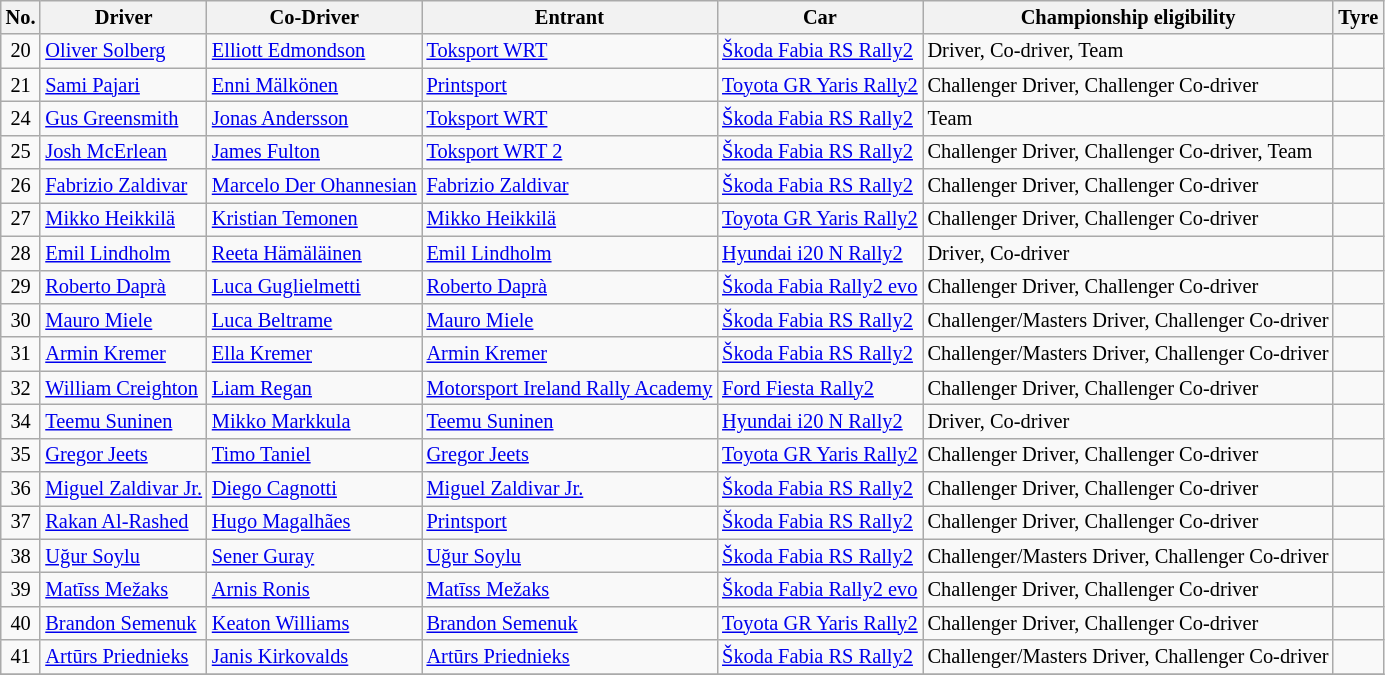<table class="wikitable" style="font-size: 85%;">
<tr>
<th>No.</th>
<th>Driver</th>
<th>Co-Driver</th>
<th>Entrant</th>
<th>Car</th>
<th>Championship eligibility</th>
<th>Tyre</th>
</tr>
<tr>
<td align="center">20</td>
<td> <a href='#'>Oliver Solberg</a></td>
<td> <a href='#'>Elliott Edmondson</a></td>
<td> <a href='#'>Toksport WRT</a></td>
<td><a href='#'>Škoda Fabia RS Rally2</a></td>
<td>Driver, Co-driver, Team</td>
<td align="center"></td>
</tr>
<tr>
<td align="center">21</td>
<td> <a href='#'>Sami Pajari</a></td>
<td> <a href='#'>Enni Mälkönen</a></td>
<td> <a href='#'>Printsport</a></td>
<td><a href='#'>Toyota GR Yaris Rally2</a></td>
<td>Challenger Driver, Challenger Co-driver</td>
<td align="center"></td>
</tr>
<tr>
<td align="center">24</td>
<td> <a href='#'>Gus Greensmith</a></td>
<td> <a href='#'>Jonas Andersson</a></td>
<td> <a href='#'>Toksport WRT</a></td>
<td><a href='#'>Škoda Fabia RS Rally2</a></td>
<td>Team</td>
<td align="center"></td>
</tr>
<tr>
<td align="center">25</td>
<td> <a href='#'>Josh McErlean</a></td>
<td> <a href='#'>James Fulton</a></td>
<td> <a href='#'>Toksport WRT 2</a></td>
<td><a href='#'>Škoda Fabia RS Rally2</a></td>
<td>Challenger Driver, Challenger Co-driver, Team</td>
<td align="center"></td>
</tr>
<tr>
<td align="center">26</td>
<td> <a href='#'>Fabrizio Zaldivar</a></td>
<td> <a href='#'>Marcelo Der Ohannesian</a></td>
<td> <a href='#'>Fabrizio Zaldivar</a></td>
<td><a href='#'>Škoda Fabia RS Rally2</a></td>
<td>Challenger Driver, Challenger Co-driver</td>
<td align="center"></td>
</tr>
<tr>
<td align="center">27</td>
<td> <a href='#'>Mikko Heikkilä</a></td>
<td> <a href='#'>Kristian Temonen</a></td>
<td> <a href='#'>Mikko Heikkilä</a></td>
<td><a href='#'>Toyota GR Yaris Rally2</a></td>
<td>Challenger Driver, Challenger Co-driver</td>
<td align="center"></td>
</tr>
<tr>
<td align="center">28</td>
<td> <a href='#'>Emil Lindholm</a></td>
<td> <a href='#'>Reeta Hämäläinen</a></td>
<td> <a href='#'>Emil Lindholm</a></td>
<td><a href='#'>Hyundai i20 N Rally2</a></td>
<td>Driver, Co-driver</td>
<td align="center"></td>
</tr>
<tr>
<td align="center">29</td>
<td> <a href='#'>Roberto Daprà</a></td>
<td> <a href='#'>Luca Guglielmetti</a></td>
<td> <a href='#'>Roberto Daprà</a></td>
<td><a href='#'>Škoda Fabia Rally2 evo</a></td>
<td>Challenger Driver, Challenger Co-driver</td>
<td align="center"></td>
</tr>
<tr>
<td align="center">30</td>
<td> <a href='#'>Mauro Miele</a></td>
<td> <a href='#'>Luca Beltrame</a></td>
<td> <a href='#'>Mauro Miele</a></td>
<td><a href='#'>Škoda Fabia RS Rally2</a></td>
<td>Challenger/Masters Driver, Challenger Co-driver</td>
<td align="center"></td>
</tr>
<tr>
<td align="center">31</td>
<td> <a href='#'>Armin Kremer</a></td>
<td> <a href='#'>Ella Kremer</a></td>
<td> <a href='#'>Armin Kremer</a></td>
<td><a href='#'>Škoda Fabia RS Rally2</a></td>
<td>Challenger/Masters Driver, Challenger Co-driver</td>
<td align="center"></td>
</tr>
<tr>
<td align="center">32</td>
<td> <a href='#'>William Creighton</a></td>
<td> <a href='#'>Liam Regan</a></td>
<td> <a href='#'>Motorsport Ireland Rally Academy</a></td>
<td><a href='#'>Ford Fiesta Rally2</a></td>
<td>Challenger Driver, Challenger Co-driver</td>
<td align="center"></td>
</tr>
<tr>
<td align="center">34</td>
<td> <a href='#'>Teemu Suninen</a></td>
<td> <a href='#'>Mikko Markkula</a></td>
<td> <a href='#'>Teemu Suninen</a></td>
<td><a href='#'>Hyundai i20 N Rally2</a></td>
<td>Driver, Co-driver</td>
<td align="center"></td>
</tr>
<tr>
<td align="center">35</td>
<td> <a href='#'>Gregor Jeets</a></td>
<td> <a href='#'>Timo Taniel</a></td>
<td> <a href='#'>Gregor Jeets</a></td>
<td><a href='#'>Toyota GR Yaris Rally2</a></td>
<td>Challenger Driver, Challenger Co-driver</td>
<td align="center"></td>
</tr>
<tr>
<td align="center">36</td>
<td> <a href='#'>Miguel Zaldivar Jr.</a></td>
<td> <a href='#'>Diego Cagnotti</a></td>
<td> <a href='#'>Miguel Zaldivar Jr.</a></td>
<td><a href='#'>Škoda Fabia RS Rally2</a></td>
<td>Challenger Driver, Challenger Co-driver</td>
<td align="center"></td>
</tr>
<tr>
<td align="center">37</td>
<td> <a href='#'>Rakan Al-Rashed</a></td>
<td> <a href='#'>Hugo Magalhães</a></td>
<td> <a href='#'>Printsport</a></td>
<td><a href='#'>Škoda Fabia RS Rally2</a></td>
<td>Challenger Driver, Challenger Co-driver</td>
<td align="center"></td>
</tr>
<tr>
<td align="center">38</td>
<td> <a href='#'>Uğur Soylu</a></td>
<td> <a href='#'>Sener Guray</a></td>
<td> <a href='#'>Uğur Soylu</a></td>
<td><a href='#'>Škoda Fabia RS Rally2</a></td>
<td>Challenger/Masters Driver, Challenger Co-driver</td>
<td align="center"></td>
</tr>
<tr>
<td align="center">39</td>
<td> <a href='#'>Matīss Mežaks</a></td>
<td> <a href='#'>Arnis Ronis</a></td>
<td> <a href='#'>Matīss Mežaks</a></td>
<td><a href='#'>Škoda Fabia Rally2 evo</a></td>
<td>Challenger Driver, Challenger Co-driver</td>
<td align="center"></td>
</tr>
<tr>
<td align="center">40</td>
<td> <a href='#'>Brandon Semenuk</a></td>
<td> <a href='#'>Keaton Williams</a></td>
<td> <a href='#'>Brandon Semenuk</a></td>
<td><a href='#'>Toyota GR Yaris Rally2</a></td>
<td>Challenger Driver, Challenger Co-driver</td>
<td align="center"></td>
</tr>
<tr>
<td align="center">41</td>
<td> <a href='#'>Artūrs Priednieks</a></td>
<td> <a href='#'>Janis Kirkovalds</a></td>
<td> <a href='#'>Artūrs Priednieks</a></td>
<td><a href='#'>Škoda Fabia RS Rally2</a></td>
<td>Challenger/Masters Driver, Challenger Co-driver</td>
<td align="center"></td>
</tr>
<tr>
</tr>
</table>
